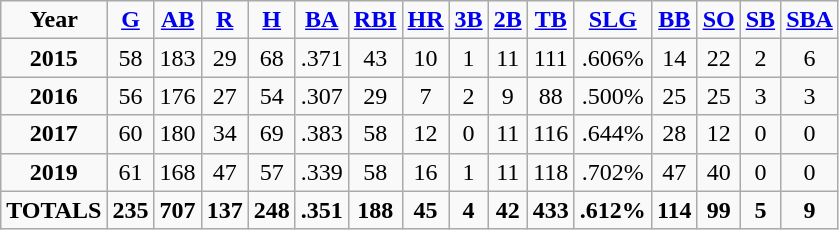<table class="wikitable">
<tr align=center>
<td><strong>Year</strong></td>
<td><strong><a href='#'>G</a></strong></td>
<td><strong><a href='#'>AB</a></strong></td>
<td><strong><a href='#'>R</a></strong></td>
<td><strong><a href='#'>H</a></strong></td>
<td><strong><a href='#'>BA</a></strong></td>
<td><strong><a href='#'>RBI</a></strong></td>
<td><strong><a href='#'>HR</a></strong></td>
<td><strong><a href='#'>3B</a></strong></td>
<td><strong><a href='#'>2B</a></strong></td>
<td><strong><a href='#'>TB</a></strong></td>
<td><strong><a href='#'>SLG</a></strong></td>
<td><strong><a href='#'>BB</a></strong></td>
<td><strong><a href='#'>SO</a></strong></td>
<td><strong><a href='#'>SB</a></strong></td>
<td><strong><a href='#'>SBA</a></strong></td>
</tr>
<tr align=center>
<td><strong>2015</strong></td>
<td>58</td>
<td>183</td>
<td>29</td>
<td>68</td>
<td>.371</td>
<td>43</td>
<td>10</td>
<td>1</td>
<td>11</td>
<td>111</td>
<td>.606%</td>
<td>14</td>
<td>22</td>
<td>2</td>
<td>6</td>
</tr>
<tr align=center>
<td><strong>2016</strong></td>
<td>56</td>
<td>176</td>
<td>27</td>
<td>54</td>
<td>.307</td>
<td>29</td>
<td>7</td>
<td>2</td>
<td>9</td>
<td>88</td>
<td>.500%</td>
<td>25</td>
<td>25</td>
<td>3</td>
<td>3</td>
</tr>
<tr align=center>
<td><strong>2017</strong></td>
<td>60</td>
<td>180</td>
<td>34</td>
<td>69</td>
<td>.383</td>
<td>58</td>
<td>12</td>
<td>0</td>
<td>11</td>
<td>116</td>
<td>.644%</td>
<td>28</td>
<td>12</td>
<td>0</td>
<td>0</td>
</tr>
<tr align=center>
<td><strong>2019</strong></td>
<td>61</td>
<td>168</td>
<td>47</td>
<td>57</td>
<td>.339</td>
<td>58</td>
<td>16</td>
<td>1</td>
<td>11</td>
<td>118</td>
<td>.702%</td>
<td>47</td>
<td>40</td>
<td>0</td>
<td>0</td>
</tr>
<tr align=center>
<td><strong>TOTALS</strong></td>
<td><strong>235</strong></td>
<td><strong>707</strong></td>
<td><strong>137</strong></td>
<td><strong>248</strong></td>
<td><strong>.351</strong></td>
<td><strong>188</strong></td>
<td><strong>45</strong></td>
<td><strong>4</strong></td>
<td><strong>42</strong></td>
<td><strong>433</strong></td>
<td><strong>.612%</strong></td>
<td><strong>114</strong></td>
<td><strong>99</strong></td>
<td><strong>5</strong></td>
<td><strong>9</strong></td>
</tr>
</table>
